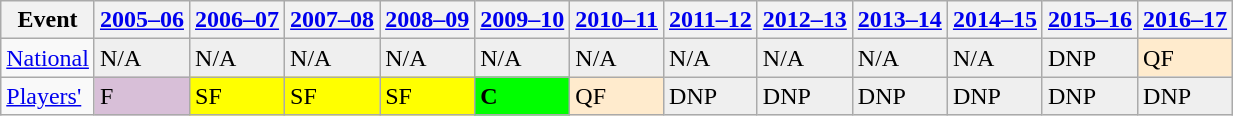<table class="wikitable">
<tr>
<th>Event</th>
<th><a href='#'>2005–06</a></th>
<th><a href='#'>2006–07</a></th>
<th><a href='#'>2007–08</a></th>
<th><a href='#'>2008–09</a></th>
<th><a href='#'>2009–10</a></th>
<th><a href='#'>2010–11</a></th>
<th><a href='#'>2011–12</a></th>
<th><a href='#'>2012–13</a></th>
<th><a href='#'>2013–14</a></th>
<th><a href='#'>2014–15</a></th>
<th><a href='#'>2015–16</a></th>
<th><a href='#'>2016–17</a></th>
</tr>
<tr>
<td><a href='#'>National</a></td>
<td style="background:#EFEFEF;">N/A</td>
<td style="background:#EFEFEF;">N/A</td>
<td style="background:#EFEFEF;">N/A</td>
<td style="background:#EFEFEF;">N/A</td>
<td style="background:#EFEFEF;">N/A</td>
<td style="background:#EFEFEF;">N/A</td>
<td style="background:#EFEFEF;">N/A</td>
<td style="background:#EFEFEF;">N/A</td>
<td style="background:#EFEFEF;">N/A</td>
<td style="background:#EFEFEF;">N/A</td>
<td style="background:#EFEFEF;">DNP</td>
<td style="background:#ffebcd;">QF</td>
</tr>
<tr>
<td><a href='#'>Players'</a></td>
<td style="background:thistle;">F</td>
<td style="background:yellow;">SF</td>
<td style="background:yellow;">SF</td>
<td style="background:yellow;">SF</td>
<td style="background:#0f0;"><strong>C</strong></td>
<td style="background:#ffebcd;">QF</td>
<td style="background:#EFEFEF;">DNP</td>
<td style="background:#EFEFEF;">DNP</td>
<td style="background:#EFEFEF;">DNP</td>
<td style="background:#EFEFEF;">DNP</td>
<td style="background:#EFEFEF;">DNP</td>
<td style="background:#EFEFEF;">DNP</td>
</tr>
</table>
